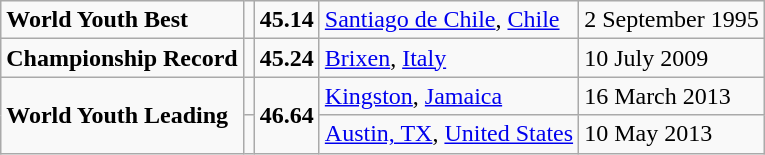<table class="wikitable">
<tr>
<td><strong>World Youth Best</strong></td>
<td></td>
<td><strong>45.14</strong></td>
<td><a href='#'>Santiago de Chile</a>, <a href='#'>Chile</a></td>
<td>2 September 1995</td>
</tr>
<tr>
<td><strong>Championship Record</strong></td>
<td></td>
<td><strong>45.24</strong></td>
<td><a href='#'>Brixen</a>, <a href='#'>Italy</a></td>
<td>10 July 2009</td>
</tr>
<tr>
<td rowspan=2><strong>World Youth Leading</strong></td>
<td></td>
<td rowspan=2><strong>46.64</strong></td>
<td><a href='#'>Kingston</a>, <a href='#'>Jamaica</a></td>
<td>16 March 2013</td>
</tr>
<tr>
<td></td>
<td><a href='#'>Austin, TX</a>, <a href='#'>United States</a></td>
<td>10 May 2013</td>
</tr>
</table>
